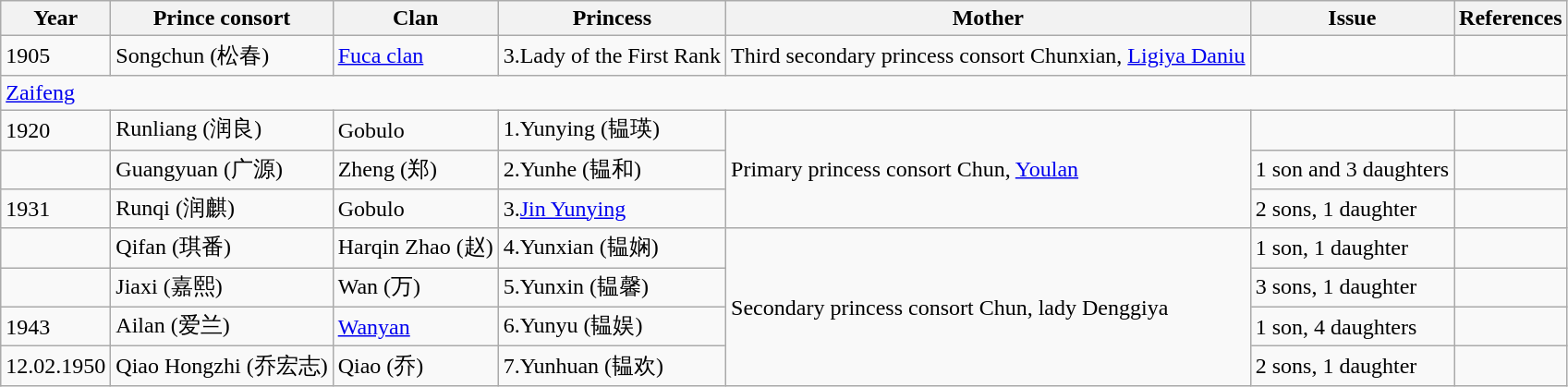<table class="wikitable">
<tr>
<th>Year</th>
<th>Prince consort</th>
<th>Clan</th>
<th>Princess</th>
<th>Mother</th>
<th>Issue</th>
<th>References</th>
</tr>
<tr>
<td>1905</td>
<td>Songchun (松春)</td>
<td><a href='#'>Fuca clan</a></td>
<td>3.Lady of the First Rank</td>
<td>Third secondary princess consort Chunxian, <a href='#'>Ligiya Daniu</a></td>
<td></td>
<td></td>
</tr>
<tr>
<td colspan="7"><a href='#'>Zaifeng</a></td>
</tr>
<tr>
<td>1920</td>
<td>Runliang (润良)</td>
<td>Gobulo</td>
<td>1.Yunying (韫瑛)</td>
<td rowspan="3">Primary princess consort Chun, <a href='#'>Youlan</a></td>
<td></td>
<td></td>
</tr>
<tr>
<td></td>
<td>Guangyuan (广源)</td>
<td>Zheng (郑)</td>
<td>2.Yunhe (韫和)</td>
<td>1 son and 3 daughters</td>
<td></td>
</tr>
<tr>
<td>1931</td>
<td>Runqi (润麒)</td>
<td>Gobulo</td>
<td>3.<a href='#'>Jin Yunying</a></td>
<td>2 sons, 1 daughter</td>
<td></td>
</tr>
<tr>
<td></td>
<td>Qifan (琪番)</td>
<td>Harqin Zhao (赵)</td>
<td>4.Yunxian (韫娴)</td>
<td rowspan="4">Secondary princess consort Chun, lady Denggiya</td>
<td>1 son, 1 daughter</td>
<td></td>
</tr>
<tr>
<td></td>
<td>Jiaxi (嘉熙)</td>
<td>Wan (万)</td>
<td>5.Yunxin (韫馨)</td>
<td>3 sons, 1 daughter</td>
<td></td>
</tr>
<tr>
<td>1943</td>
<td>Ailan (爱兰)</td>
<td><a href='#'>Wanyan</a></td>
<td>6.Yunyu (韫娱)</td>
<td>1 son, 4 daughters</td>
<td></td>
</tr>
<tr>
<td>12.02.1950</td>
<td>Qiao Hongzhi (乔宏志)</td>
<td>Qiao (乔)</td>
<td>7.Yunhuan (韫欢)</td>
<td>2 sons, 1 daughter</td>
<td></td>
</tr>
</table>
